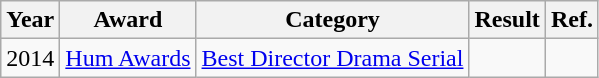<table class="wikitable">
<tr>
<th>Year</th>
<th>Award</th>
<th>Category</th>
<th>Result</th>
<th>Ref.</th>
</tr>
<tr>
<td>2014</td>
<td><a href='#'>Hum Awards</a></td>
<td><a href='#'>Best Director Drama Serial</a></td>
<td></td>
<td></td>
</tr>
</table>
